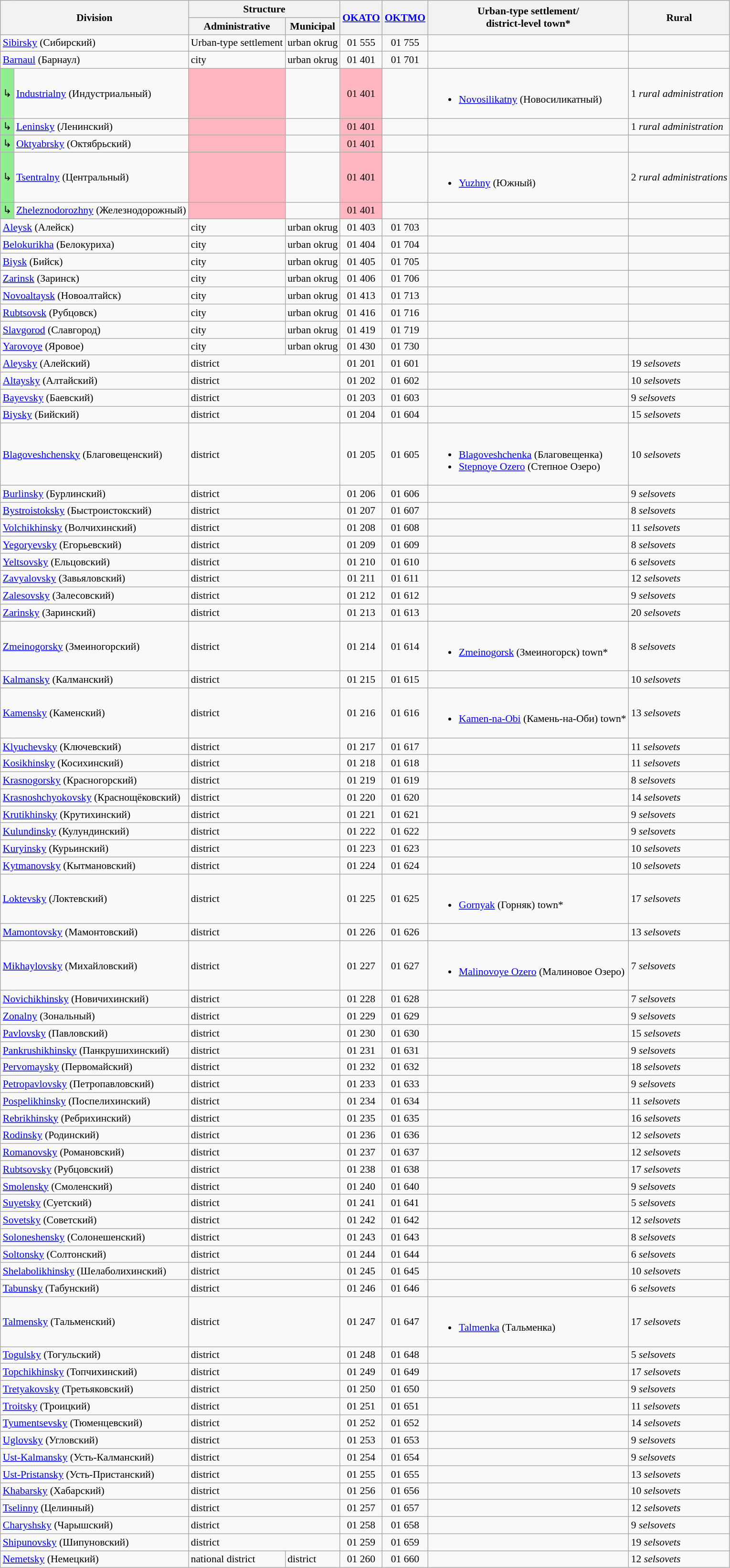<table class="wikitable" style="padding: 24em 0; border: 1px #aaa solid; border-collapse: collapse; font-size: 90%;">
<tr>
<th colspan="2" rowspan="2">Division</th>
<th colspan="2">Structure</th>
<th rowspan="2"><a href='#'>OKATO</a></th>
<th rowspan="2"><a href='#'>OKTMO</a></th>
<th rowspan="2">Urban-type settlement/<br>district-level town*</th>
<th rowspan="2">Rural</th>
</tr>
<tr>
<th>Administrative</th>
<th>Municipal</th>
</tr>
<tr>
<td colspan="2"><a href='#'>Sibirsky</a> (Сибирский)</td>
<td>Urban-type settlement </td>
<td>urban okrug</td>
<td align="center">01 555</td>
<td align="center">01 755</td>
<td></td>
<td></td>
</tr>
<tr>
<td colspan="2"><a href='#'>Barnaul</a> (Барнаул)</td>
<td>city</td>
<td>urban okrug</td>
<td align="center">01 401</td>
<td align="center">01 701</td>
<td></td>
<td></td>
</tr>
<tr>
<td bgcolor="lightgreen">↳</td>
<td><a href='#'>Industrialny</a> (Индустриальный)</td>
<td bgcolor="lightpink"></td>
<td></td>
<td bgcolor="lightpink" align="center">01 401</td>
<td></td>
<td><br><ul><li><a href='#'>Novosilikatny</a> (Новосиликатный)</li></ul></td>
<td>1 <em>rural administration</em></td>
</tr>
<tr>
<td bgcolor="lightgreen">↳</td>
<td><a href='#'>Leninsky</a> (Ленинский)</td>
<td bgcolor="lightpink"></td>
<td></td>
<td bgcolor="lightpink" align="center">01 401</td>
<td></td>
<td></td>
<td>1 <em>rural administration</em></td>
</tr>
<tr>
<td bgcolor="lightgreen">↳</td>
<td><a href='#'>Oktyabrsky</a> (Октябрьский)</td>
<td bgcolor="lightpink"></td>
<td></td>
<td bgcolor="lightpink" align="center">01 401</td>
<td></td>
<td></td>
<td></td>
</tr>
<tr>
<td bgcolor="lightgreen">↳</td>
<td><a href='#'>Tsentralny</a> (Центральный)</td>
<td bgcolor="lightpink"></td>
<td></td>
<td bgcolor="lightpink" align="center">01 401</td>
<td></td>
<td><br><ul><li><a href='#'>Yuzhny</a> (Южный)</li></ul></td>
<td>2 <em>rural administrations</em></td>
</tr>
<tr>
<td bgcolor="lightgreen">↳</td>
<td><a href='#'>Zheleznodorozhny</a> (Железнодорожный)</td>
<td bgcolor="lightpink"></td>
<td></td>
<td bgcolor="lightpink" align="center">01 401</td>
<td></td>
<td></td>
<td></td>
</tr>
<tr>
<td colspan="2"><a href='#'>Aleysk</a> (Алейск)</td>
<td>city</td>
<td>urban okrug</td>
<td align="center">01 403</td>
<td align="center">01 703</td>
<td></td>
<td></td>
</tr>
<tr>
<td colspan="2"><a href='#'>Belokurikha</a> (Белокуриха)</td>
<td>city</td>
<td>urban okrug</td>
<td align="center">01 404</td>
<td align="center">01 704</td>
<td></td>
<td></td>
</tr>
<tr>
<td colspan="2"><a href='#'>Biysk</a> (Бийск)</td>
<td>city</td>
<td>urban okrug</td>
<td align="center">01 405</td>
<td align="center">01 705</td>
<td></td>
<td></td>
</tr>
<tr>
<td colspan="2"><a href='#'>Zarinsk</a> (Заринск)</td>
<td>city</td>
<td>urban okrug</td>
<td align="center">01 406</td>
<td align="center">01 706</td>
<td></td>
<td></td>
</tr>
<tr>
<td colspan="2"><a href='#'>Novoaltaysk</a> (Новоалтайск)</td>
<td>city</td>
<td>urban okrug</td>
<td align="center">01 413</td>
<td align="center">01 713</td>
<td></td>
<td></td>
</tr>
<tr>
<td colspan="2"><a href='#'>Rubtsovsk</a> (Рубцовск)</td>
<td>city</td>
<td>urban okrug</td>
<td align="center">01 416</td>
<td align="center">01 716</td>
<td></td>
<td></td>
</tr>
<tr>
<td colspan="2"><a href='#'>Slavgorod</a> (Славгород)</td>
<td>city</td>
<td>urban okrug</td>
<td align="center">01 419</td>
<td align="center">01 719</td>
<td></td>
<td></td>
</tr>
<tr>
<td colspan="2"><a href='#'>Yarovoye</a> (Яровое)</td>
<td>city</td>
<td>urban okrug</td>
<td align="center">01 430</td>
<td align="center">01 730</td>
<td></td>
<td></td>
</tr>
<tr>
<td colspan="2"><a href='#'>Aleysky</a> (Алейский)</td>
<td colspan="2">district</td>
<td align="center">01 201</td>
<td align="center">01 601</td>
<td></td>
<td>19 <em>selsovets</em></td>
</tr>
<tr>
<td colspan="2"><a href='#'>Altaysky</a> (Алтайский)</td>
<td colspan="2">district</td>
<td align="center">01 202</td>
<td align="center">01 602</td>
<td></td>
<td>10 <em>selsovets</em></td>
</tr>
<tr>
<td colspan="2"><a href='#'>Bayevsky</a> (Баевский)</td>
<td colspan="2">district</td>
<td align="center">01 203</td>
<td align="center">01 603</td>
<td></td>
<td>9 <em>selsovets</em></td>
</tr>
<tr>
<td colspan="2"><a href='#'>Biysky</a> (Бийский)</td>
<td colspan="2">district</td>
<td align="center">01 204</td>
<td align="center">01 604</td>
<td></td>
<td>15 <em>selsovets</em></td>
</tr>
<tr>
<td colspan="2"><a href='#'>Blagoveshchensky</a> (Благовещенский)</td>
<td colspan="2">district</td>
<td align="center">01 205</td>
<td align="center">01 605</td>
<td><br><ul><li><a href='#'>Blagoveshchenka</a> (Благовещенка)</li><li><a href='#'>Stepnoye Ozero</a> (Степное Озеро)</li></ul></td>
<td>10 <em>selsovets</em></td>
</tr>
<tr>
<td colspan="2"><a href='#'>Burlinsky</a> (Бурлинский)</td>
<td colspan="2">district</td>
<td align="center">01 206</td>
<td align="center">01 606</td>
<td></td>
<td>9 <em>selsovets</em></td>
</tr>
<tr>
<td colspan="2"><a href='#'>Bystroistoksky</a> (Быстроистокский)</td>
<td colspan="2">district</td>
<td align="center">01 207</td>
<td align="center">01 607</td>
<td></td>
<td>8 <em>selsovets</em></td>
</tr>
<tr>
<td colspan="2"><a href='#'>Volchikhinsky</a> (Волчихинский)</td>
<td colspan="2">district</td>
<td align="center">01 208</td>
<td align="center">01 608</td>
<td></td>
<td>11 <em>selsovets</em></td>
</tr>
<tr>
<td colspan="2"><a href='#'>Yegoryevsky</a> (Егорьевский)</td>
<td colspan="2">district</td>
<td align="center">01 209</td>
<td align="center">01 609</td>
<td></td>
<td>8 <em>selsovets</em></td>
</tr>
<tr>
<td colspan="2"><a href='#'>Yeltsovsky</a> (Ельцовский)</td>
<td colspan="2">district</td>
<td align="center">01 210</td>
<td align="center">01 610</td>
<td></td>
<td>6 <em>selsovets</em></td>
</tr>
<tr>
<td colspan="2"><a href='#'>Zavyalovsky</a> (Завьяловский)</td>
<td colspan="2">district</td>
<td align="center">01 211</td>
<td align="center">01 611</td>
<td></td>
<td>12 <em>selsovets</em></td>
</tr>
<tr>
<td colspan="2"><a href='#'>Zalesovsky</a> (Залесовский)</td>
<td colspan="2">district</td>
<td align="center">01 212</td>
<td align="center">01 612</td>
<td></td>
<td>9 <em>selsovets</em></td>
</tr>
<tr>
<td colspan="2"><a href='#'>Zarinsky</a> (Заринский)</td>
<td colspan="2">district</td>
<td align="center">01 213</td>
<td align="center">01 613</td>
<td></td>
<td>20 <em>selsovets</em></td>
</tr>
<tr>
<td colspan="2"><a href='#'>Zmeinogorsky</a> (Змеиногорский)</td>
<td colspan="2">district</td>
<td align="center">01 214</td>
<td align="center">01 614</td>
<td><br><ul><li><a href='#'>Zmeinogorsk</a> (Змеиногорск) town*</li></ul></td>
<td>8 <em>selsovets</em></td>
</tr>
<tr>
<td colspan="2"><a href='#'>Kalmansky</a> (Калманский)</td>
<td colspan="2">district</td>
<td align="center">01 215</td>
<td align="center">01 615</td>
<td></td>
<td>10 <em>selsovets</em></td>
</tr>
<tr>
<td colspan="2"><a href='#'>Kamensky</a> (Каменский)</td>
<td colspan="2">district</td>
<td align="center">01 216</td>
<td align="center">01 616</td>
<td><br><ul><li><a href='#'>Kamen-na-Obi</a> (Камень-на-Оби) town*</li></ul></td>
<td>13 <em>selsovets</em></td>
</tr>
<tr>
<td colspan="2"><a href='#'>Klyuchevsky</a> (Ключевский)</td>
<td colspan="2">district</td>
<td align="center">01 217</td>
<td align="center">01 617</td>
<td></td>
<td>11 <em>selsovets</em></td>
</tr>
<tr>
<td colspan="2"><a href='#'>Kosikhinsky</a> (Косихинский)</td>
<td colspan="2">district</td>
<td align="center">01 218</td>
<td align="center">01 618</td>
<td></td>
<td>11 <em>selsovets</em></td>
</tr>
<tr>
<td colspan="2"><a href='#'>Krasnogorsky</a> (Красногорский)</td>
<td colspan="2">district</td>
<td align="center">01 219</td>
<td align="center">01 619</td>
<td></td>
<td>8 <em>selsovets</em></td>
</tr>
<tr>
<td colspan="2"><a href='#'>Krasnoshchyokovsky</a> (Краснощёковский)</td>
<td colspan="2">district</td>
<td align="center">01 220</td>
<td align="center">01 620</td>
<td></td>
<td>14 <em>selsovets</em></td>
</tr>
<tr>
<td colspan="2"><a href='#'>Krutikhinsky</a> (Крутихинский)</td>
<td colspan="2">district</td>
<td align="center">01 221</td>
<td align="center">01 621</td>
<td></td>
<td>9 <em>selsovets</em></td>
</tr>
<tr>
<td colspan="2"><a href='#'>Kulundinsky</a> (Кулундинский)</td>
<td colspan="2">district</td>
<td align="center">01 222</td>
<td align="center">01 622</td>
<td></td>
<td>9 <em>selsovets</em></td>
</tr>
<tr>
<td colspan="2"><a href='#'>Kuryinsky</a> (Курьинский)</td>
<td colspan="2">district</td>
<td align="center">01 223</td>
<td align="center">01 623</td>
<td></td>
<td>10 <em>selsovets</em></td>
</tr>
<tr>
<td colspan="2"><a href='#'>Kytmanovsky</a> (Кытмановский)</td>
<td colspan="2">district</td>
<td align="center">01 224</td>
<td align="center">01 624</td>
<td></td>
<td>10 <em>selsovets</em></td>
</tr>
<tr>
<td colspan="2"><a href='#'>Loktevsky</a> (Локтевский)</td>
<td colspan="2">district</td>
<td align="center">01 225</td>
<td align="center">01 625</td>
<td><br><ul><li><a href='#'>Gornyak</a> (Горняк) town*</li></ul></td>
<td>17 <em>selsovets</em></td>
</tr>
<tr>
<td colspan="2"><a href='#'>Mamontovsky</a> (Мамонтовский)</td>
<td colspan="2">district</td>
<td align="center">01 226</td>
<td align="center">01 626</td>
<td></td>
<td>13 <em>selsovets</em></td>
</tr>
<tr>
<td colspan="2"><a href='#'>Mikhaylovsky</a> (Михайловский)</td>
<td colspan="2">district</td>
<td align="center">01 227</td>
<td align="center">01 627</td>
<td><br><ul><li><a href='#'>Malinovoye Ozero</a> (Малиновое Озеро)</li></ul></td>
<td>7 <em>selsovets</em></td>
</tr>
<tr>
<td colspan="2"><a href='#'>Novichikhinsky</a> (Новичихинский)</td>
<td colspan="2">district</td>
<td align="center">01 228</td>
<td align="center">01 628</td>
<td></td>
<td>7 <em>selsovets</em></td>
</tr>
<tr>
<td colspan="2"><a href='#'>Zonalny</a> (Зональный)</td>
<td colspan="2">district</td>
<td align="center">01 229</td>
<td align="center">01 629</td>
<td></td>
<td>9 <em>selsovets</em></td>
</tr>
<tr>
<td colspan="2"><a href='#'>Pavlovsky</a> (Павловский)</td>
<td colspan="2">district</td>
<td align="center">01 230</td>
<td align="center">01 630</td>
<td></td>
<td>15 <em>selsovets</em></td>
</tr>
<tr>
<td colspan="2"><a href='#'>Pankrushikhinsky</a> (Панкрушихинский)</td>
<td colspan="2">district</td>
<td align="center">01 231</td>
<td align="center">01 631</td>
<td></td>
<td>9 <em>selsovets</em></td>
</tr>
<tr>
<td colspan="2"><a href='#'>Pervomaysky</a> (Первомайский)</td>
<td colspan="2">district</td>
<td align="center">01 232</td>
<td align="center">01 632</td>
<td></td>
<td>18 <em>selsovets</em></td>
</tr>
<tr>
<td colspan="2"><a href='#'>Petropavlovsky</a> (Петропавловский)</td>
<td colspan="2">district</td>
<td align="center">01 233</td>
<td align="center">01 633</td>
<td></td>
<td>9 <em>selsovets</em></td>
</tr>
<tr>
<td colspan="2"><a href='#'>Pospelikhinsky</a> (Поспелихинский)</td>
<td colspan="2">district</td>
<td align="center">01 234</td>
<td align="center">01 634</td>
<td></td>
<td>11 <em>selsovets</em></td>
</tr>
<tr>
<td colspan="2"><a href='#'>Rebrikhinsky</a> (Ребрихинский)</td>
<td colspan="2">district</td>
<td align="center">01 235</td>
<td align="center">01 635</td>
<td></td>
<td>16 <em>selsovets</em></td>
</tr>
<tr>
<td colspan="2"><a href='#'>Rodinsky</a> (Родинский)</td>
<td colspan="2">district</td>
<td align="center">01 236</td>
<td align="center">01 636</td>
<td></td>
<td>12 <em>selsovets</em></td>
</tr>
<tr>
<td colspan="2"><a href='#'>Romanovsky</a> (Романовский)</td>
<td colspan="2">district</td>
<td align="center">01 237</td>
<td align="center">01 637</td>
<td></td>
<td>12 <em>selsovets</em></td>
</tr>
<tr>
<td colspan="2"><a href='#'>Rubtsovsky</a> (Рубцовский)</td>
<td colspan="2">district</td>
<td align="center">01 238</td>
<td align="center">01 638</td>
<td></td>
<td>17 <em>selsovets</em></td>
</tr>
<tr>
<td colspan="2"><a href='#'>Smolensky</a> (Смоленский)</td>
<td colspan="2">district</td>
<td align="center">01 240</td>
<td align="center">01 640</td>
<td></td>
<td>9 <em>selsovets</em></td>
</tr>
<tr>
<td colspan="2"><a href='#'>Suyetsky</a> (Суетский)</td>
<td colspan="2">district</td>
<td align="center">01 241</td>
<td align="center">01 641</td>
<td></td>
<td>5 <em>selsovets</em></td>
</tr>
<tr>
<td colspan="2"><a href='#'>Sovetsky</a> (Советский)</td>
<td colspan="2">district</td>
<td align="center">01 242</td>
<td align="center">01 642</td>
<td></td>
<td>12 <em>selsovets</em></td>
</tr>
<tr>
<td colspan="2"><a href='#'>Soloneshensky</a> (Солонешенский)</td>
<td colspan="2">district</td>
<td align="center">01 243</td>
<td align="center">01 643</td>
<td></td>
<td>8 <em>selsovets</em></td>
</tr>
<tr>
<td colspan="2"><a href='#'>Soltonsky</a> (Солтонский)</td>
<td colspan="2">district</td>
<td align="center">01 244</td>
<td align="center">01 644</td>
<td></td>
<td>6 <em>selsovets</em></td>
</tr>
<tr>
<td colspan="2"><a href='#'>Shelabolikhinsky</a> (Шелаболихинский)</td>
<td colspan="2">district</td>
<td align="center">01 245</td>
<td align="center">01 645</td>
<td></td>
<td>10 <em>selsovets</em></td>
</tr>
<tr>
<td colspan="2"><a href='#'>Tabunsky</a> (Табунский)</td>
<td colspan="2">district</td>
<td align="center">01 246</td>
<td align="center">01 646</td>
<td></td>
<td>6 <em>selsovets</em></td>
</tr>
<tr>
<td colspan="2"><a href='#'>Talmensky</a> (Тальменский)</td>
<td colspan="2">district</td>
<td align="center">01 247</td>
<td align="center">01 647</td>
<td><br><ul><li><a href='#'>Talmenka</a> (Тальменка)</li></ul></td>
<td>17 <em>selsovets</em></td>
</tr>
<tr>
<td colspan="2"><a href='#'>Togulsky</a> (Тогульский)</td>
<td colspan="2">district</td>
<td align="center">01 248</td>
<td align="center">01 648</td>
<td></td>
<td>5 <em>selsovets</em></td>
</tr>
<tr>
<td colspan="2"><a href='#'>Topchikhinsky</a> (Топчихинский)</td>
<td colspan="2">district</td>
<td align="center">01 249</td>
<td align="center">01 649</td>
<td></td>
<td>17 <em>selsovets</em></td>
</tr>
<tr>
<td colspan="2"><a href='#'>Tretyakovsky</a> (Третьяковский)</td>
<td colspan="2">district</td>
<td align="center">01 250</td>
<td align="center">01 650</td>
<td></td>
<td>9 <em>selsovets</em></td>
</tr>
<tr>
<td colspan="2"><a href='#'>Troitsky</a> (Троицкий)</td>
<td colspan="2">district</td>
<td align="center">01 251</td>
<td align="center">01 651</td>
<td></td>
<td>11 <em>selsovets</em></td>
</tr>
<tr>
<td colspan="2"><a href='#'>Tyumentsevsky</a> (Тюменцевский)</td>
<td colspan="2">district</td>
<td align="center">01 252</td>
<td align="center">01 652</td>
<td></td>
<td>14 <em>selsovets</em></td>
</tr>
<tr>
<td colspan="2"><a href='#'>Uglovsky</a> (Угловский)</td>
<td colspan="2">district</td>
<td align="center">01 253</td>
<td align="center">01 653</td>
<td></td>
<td>9 <em>selsovets</em></td>
</tr>
<tr>
<td colspan="2"><a href='#'>Ust-Kalmansky</a> (Усть-Калманский)</td>
<td colspan="2">district</td>
<td align="center">01 254</td>
<td align="center">01 654</td>
<td></td>
<td>9 <em>selsovets</em></td>
</tr>
<tr>
<td colspan="2"><a href='#'>Ust-Pristansky</a> (Усть-Пристанский)</td>
<td colspan="2">district</td>
<td align="center">01 255</td>
<td align="center">01 655</td>
<td></td>
<td>13 <em>selsovets</em></td>
</tr>
<tr>
<td colspan="2"><a href='#'>Khabarsky</a> (Хабарский)</td>
<td colspan="2">district</td>
<td align="center">01 256</td>
<td align="center">01 656</td>
<td></td>
<td>10 <em>selsovets</em></td>
</tr>
<tr>
<td colspan="2"><a href='#'>Tselinny</a> (Целинный)</td>
<td colspan="2">district</td>
<td align="center">01 257</td>
<td align="center">01 657</td>
<td></td>
<td>12 <em>selsovets</em></td>
</tr>
<tr>
<td colspan="2"><a href='#'>Charyshsky</a> (Чарышский)</td>
<td colspan="2">district</td>
<td align="center">01 258</td>
<td align="center">01 658</td>
<td></td>
<td>9 <em>selsovets</em></td>
</tr>
<tr>
<td colspan="2"><a href='#'>Shipunovsky</a> (Шипуновский)</td>
<td colspan="2">district</td>
<td align="center">01 259</td>
<td align="center">01 659</td>
<td></td>
<td>19 <em>selsovets</em></td>
</tr>
<tr>
<td colspan="2"><a href='#'>Nemetsky</a> (Немецкий)</td>
<td>national district</td>
<td>district</td>
<td align="center">01 260</td>
<td align="center">01 660</td>
<td></td>
<td>12 <em>selsovets</em></td>
</tr>
</table>
